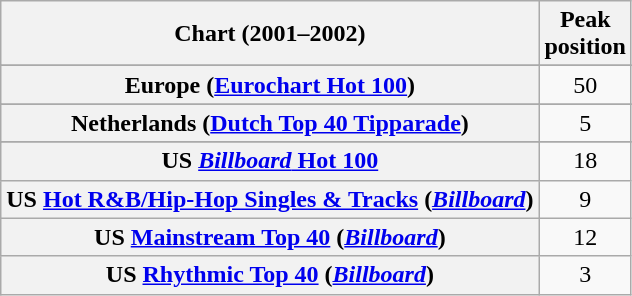<table class="wikitable sortable plainrowheaders" style="text-align:center">
<tr>
<th>Chart (2001–2002)</th>
<th>Peak<br>position</th>
</tr>
<tr>
</tr>
<tr>
</tr>
<tr>
</tr>
<tr>
<th scope="row">Europe (<a href='#'>Eurochart Hot 100</a>)</th>
<td>50</td>
</tr>
<tr>
</tr>
<tr>
</tr>
<tr>
<th scope="row">Netherlands (<a href='#'>Dutch Top 40 Tipparade</a>)</th>
<td align="center">5</td>
</tr>
<tr>
</tr>
<tr>
</tr>
<tr>
</tr>
<tr>
</tr>
<tr>
</tr>
<tr>
<th scope="row">US <a href='#'><em>Billboard</em> Hot 100</a></th>
<td>18</td>
</tr>
<tr>
<th scope="row">US <a href='#'>Hot R&B/Hip-Hop Singles & Tracks</a> (<a href='#'><em>Billboard</em></a>)</th>
<td>9</td>
</tr>
<tr>
<th scope="row">US <a href='#'>Mainstream Top 40</a> (<a href='#'><em>Billboard</em></a>)</th>
<td>12</td>
</tr>
<tr>
<th scope="row">US <a href='#'>Rhythmic Top 40</a> (<a href='#'><em>Billboard</em></a>)</th>
<td>3</td>
</tr>
</table>
